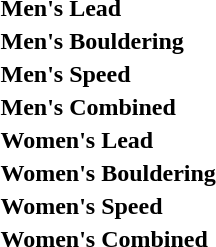<table>
<tr>
<th scope=row style="text-align:left" width=150>Men's Lead</th>
<td></td>
<td></td>
<td></td>
</tr>
<tr>
<th scope=row style="text-align:left">Men's Bouldering</th>
<td></td>
<td></td>
<td></td>
</tr>
<tr>
<th scope=row style="text-align:left">Men's Speed</th>
<td></td>
<td></td>
<td></td>
</tr>
<tr>
<th scope=row style="text-align:left">Men's Combined</th>
<td></td>
<td></td>
<td></td>
</tr>
<tr>
<th scope=row style="text-align:left">Women's Lead</th>
<td></td>
<td></td>
<td></td>
</tr>
<tr>
<th scope=row style="text-align:left">Women's Bouldering</th>
<td></td>
<td></td>
<td></td>
</tr>
<tr>
<th scope=row style="text-align:left">Women's Speed</th>
<td></td>
<td></td>
<td></td>
</tr>
<tr>
<th scope=row style="text-align:left">Women's Combined</th>
<td></td>
<td></td>
<td></td>
</tr>
</table>
